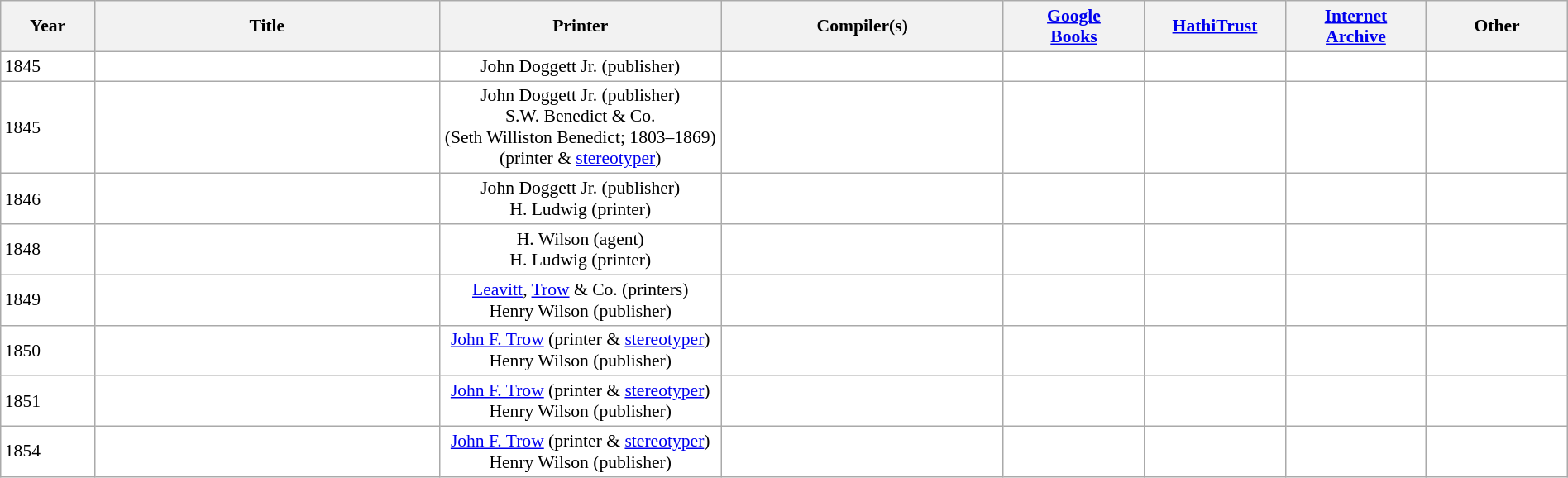<table class="wikitable collapsible sortable" border="0" cellpadding="1" style="color:black; background-color: #FFFFFF; font-size: 90%; width:100%">
<tr>
<th>Year</th>
<th>Title</th>
<th>Printer</th>
<th>Compiler(s)</th>
<th><a href='#'>Google<br>Books</a></th>
<th><a href='#'>HathiTrust</a></th>
<th><a href='#'>Internet<br>Archive</a></th>
<th>Other</th>
</tr>
<tr>
<td width="6%;">1845</td>
<td width="22%" data-sort-value="greatmetropolis 1845"></td>
<td style="text-align:center" width="18%" data-sort-value="doggett 1845">John Doggett Jr. (publisher)</td>
<td style="text-align:center" width="18%"></td>
<td style="text-align:center" width="9%"></td>
<td style="text-align:center" width="9%"></td>
<td style="text-align:center" width="9%"></td>
<td style="text-align:center" width="9%"></td>
</tr>
<tr>
<td width="6%;" data-sort-value="greatmetropolis 1845">1845</td>
<td width="22%" data-sort-value="greatmetropolis 1845"></td>
<td style="text-align:center" width="18%" data-sort-value="doggett 1845">John Doggett Jr. (publisher)<br>S.W. Benedict & Co.<br>(Seth Williston Benedict; 1803–1869)<br>(printer & <a href='#'>stereotyper</a>)</td>
<td style="text-align:center" width="18%"></td>
<td style="text-align:center" width="9%"></td>
<td style="text-align:center" width="9%"></td>
<td style="text-align:center" width="9%"></td>
<td style="text-align:center" width="9%"></td>
</tr>
<tr>
<td width="6%;">1846</td>
<td width="22%" data-sort-value="greatmetropolis 1846"></td>
<td style="text-align:center" width="18%" data-sort-value="doggett 1846">John Doggett Jr. (publisher)<br>H. Ludwig (printer)</td>
<td style="text-align:center" width="18%"></td>
<td style="text-align:center" width="9%"><br></td>
<td style="text-align:center" width="9%"><br></td>
<td style="text-align:center" width="9%"></td>
<td style="text-align:center" width="9%"></td>
</tr>
<tr>
<td width="6%;">1848</td>
<td width="22%" data-sort-value="greatmetropolis 1848"></td>
<td style="text-align:center" width="18%" data-sort-value="wilson 1848">H. Wilson (agent)<br>H. Ludwig (printer)</td>
<td style="text-align:center" width="18%"></td>
<td style="text-align:center" width="9%"></td>
<td style="text-align:center" width="9%"></td>
<td style="text-align:center" width="9%"></td>
<td style="text-align:center" width="9%"></td>
</tr>
<tr>
<td width="6%;" data-sort-value="greatmetropolis 1849">1849</td>
<td width="22%"></td>
<td style="text-align:center" width="18%" data-sort-value="wilson 1849"><a href='#'>Leavitt</a>, <a href='#'>Trow</a> & Co. (printers)<br>Henry Wilson (publisher)</td>
<td style="text-align:center" width="18%"></td>
<td style="text-align:center" width="9%"></td>
<td style="text-align:center" width="9%"></td>
<td style="text-align:center" width="9%"></td>
<td style="text-align:center" width="9%"></td>
</tr>
<tr>
<td width="6%;" data-sort-value="greatmetropolis 1850">1850</td>
<td width="22%"></td>
<td style="text-align:center" width="18%" data-sort-value="wilson 1850"><a href='#'>John F. Trow</a> (printer & <a href='#'>stereotyper</a>)<br>Henry Wilson (publisher)</td>
<td style="text-align:center" width="18%"></td>
<td style="text-align:center" width="9%"></td>
<td style="text-align:center" width="9%"></td>
<td style="text-align:center" width="9%"></td>
<td style="text-align:center" width="9%"></td>
</tr>
<tr>
<td width="6%;" data-sort-value="greatmetropolis 1851">1851</td>
<td width="22%"></td>
<td style="text-align:center" width="18%" data-sort-value="wilson 1851"><a href='#'>John F. Trow</a> (printer & <a href='#'>stereotyper</a>)<br>Henry Wilson (publisher)</td>
<td style="text-align:center" width="18%"></td>
<td style="text-align:center" width="9%"></td>
<td style="text-align:center" width="9%"></td>
<td style="text-align:center" width="9%"></td>
<td style="text-align:center" width="9%"></td>
</tr>
<tr>
<td width="6%;" data-sort-value="greatmetropolis 1854">1854</td>
<td width="22%"></td>
<td style="text-align:center" width="18%" data-sort-value="wilson 1854"><a href='#'>John F. Trow</a> (printer & <a href='#'>stereotyper</a>)<br>Henry Wilson (publisher)</td>
<td style="text-align:center" width="18%"></td>
<td style="text-align:center" width="9%"></td>
<td style="text-align:center" width="9%"></td>
<td style="text-align:center" width="9%"></td>
<td style="text-align:center" width="9%"></td>
</tr>
</table>
